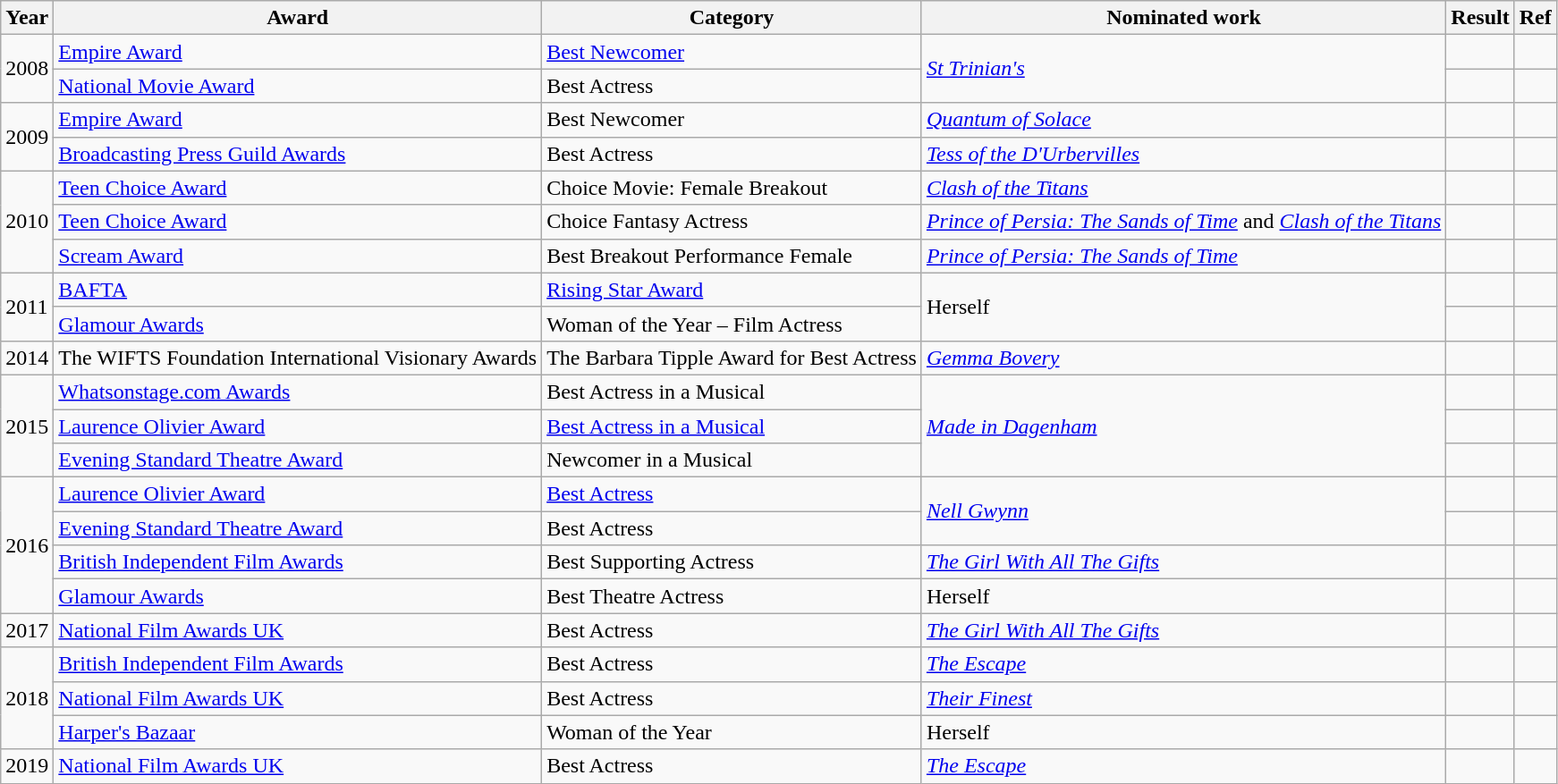<table class="wikitable sortable">
<tr>
<th>Year</th>
<th>Award</th>
<th>Category</th>
<th>Nominated work</th>
<th>Result</th>
<th class="unsortable">Ref</th>
</tr>
<tr>
<td rowspan="2">2008</td>
<td><a href='#'>Empire Award</a></td>
<td><a href='#'>Best Newcomer</a></td>
<td rowspan="2"><em><a href='#'>St Trinian's</a></em></td>
<td></td>
<td style="text-align:center;"></td>
</tr>
<tr>
<td><a href='#'>National Movie Award</a></td>
<td>Best Actress</td>
<td></td>
<td style="text-align:center;"></td>
</tr>
<tr>
<td rowspan="2">2009</td>
<td><a href='#'>Empire Award</a></td>
<td>Best Newcomer</td>
<td><em><a href='#'>Quantum of Solace</a></em></td>
<td></td>
<td style="text-align:center;"></td>
</tr>
<tr>
<td><a href='#'>Broadcasting Press Guild Awards</a></td>
<td>Best Actress</td>
<td><em><a href='#'>Tess of the D'Urbervilles</a></em></td>
<td></td>
<td style = "text-align: center;"></td>
</tr>
<tr>
<td rowspan="3">2010</td>
<td><a href='#'>Teen Choice Award</a></td>
<td>Choice Movie: Female Breakout</td>
<td><em><a href='#'>Clash of the Titans</a></em></td>
<td></td>
<td style="text-align:center;"></td>
</tr>
<tr>
<td><a href='#'>Teen Choice Award</a></td>
<td>Choice Fantasy Actress</td>
<td><em><a href='#'>Prince of Persia: The Sands of Time</a></em> and <em><a href='#'>Clash of the Titans</a></em></td>
<td></td>
<td style="text-align:center;"></td>
</tr>
<tr>
<td><a href='#'>Scream Award</a></td>
<td>Best Breakout Performance Female</td>
<td><em><a href='#'>Prince of Persia: The Sands of Time</a></em></td>
<td></td>
<td style="text-align:center;"></td>
</tr>
<tr>
<td rowspan="2">2011</td>
<td><a href='#'>BAFTA</a></td>
<td><a href='#'>Rising Star Award</a></td>
<td rowspan="2">Herself</td>
<td></td>
<td style="text-align:center;"></td>
</tr>
<tr>
<td><a href='#'>Glamour Awards</a></td>
<td>Woman of the Year – Film Actress</td>
<td></td>
<td style="text-align:center;"></td>
</tr>
<tr>
<td>2014</td>
<td>The WIFTS Foundation International Visionary Awards</td>
<td>The Barbara Tipple Award for Best Actress</td>
<td><em><a href='#'>Gemma Bovery</a></em></td>
<td></td>
<td style="text-align: center;"></td>
</tr>
<tr>
<td rowspan="3">2015</td>
<td><a href='#'>Whatsonstage.com Awards</a></td>
<td>Best Actress in a Musical</td>
<td rowspan="3"><em><a href='#'>Made in Dagenham</a></em></td>
<td></td>
<td style="text-align:center;"></td>
</tr>
<tr>
<td><a href='#'>Laurence Olivier Award</a></td>
<td><a href='#'>Best Actress in a Musical</a></td>
<td></td>
<td style="text-align:center;"></td>
</tr>
<tr>
<td><a href='#'>Evening Standard Theatre Award</a></td>
<td>Newcomer in a Musical</td>
<td></td>
<td style="text-align:center;"></td>
</tr>
<tr>
<td rowspan="4">2016</td>
<td><a href='#'>Laurence Olivier Award</a></td>
<td><a href='#'>Best Actress</a></td>
<td rowspan="2"><em><a href='#'>Nell Gwynn</a></em></td>
<td></td>
<td style="text-align:center;"></td>
</tr>
<tr>
<td><a href='#'>Evening Standard Theatre Award</a></td>
<td>Best Actress</td>
<td></td>
<td style="text-align:center;"></td>
</tr>
<tr>
<td><a href='#'>British Independent Film Awards</a></td>
<td>Best Supporting Actress</td>
<td><a href='#'><em>The Girl With All The Gifts</em></a></td>
<td></td>
<td style="text-align: center;"></td>
</tr>
<tr>
<td><a href='#'>Glamour Awards</a></td>
<td>Best Theatre Actress</td>
<td>Herself</td>
<td></td>
<td style="text-align: center;"></td>
</tr>
<tr>
<td>2017</td>
<td><a href='#'>National Film Awards UK</a></td>
<td>Best Actress</td>
<td><a href='#'><em>The Girl With All The Gifts</em></a></td>
<td></td>
<td style="text-align: center;"></td>
</tr>
<tr>
<td rowspan="3">2018</td>
<td><a href='#'>British Independent Film Awards</a></td>
<td>Best Actress</td>
<td><em><a href='#'>The Escape</a></em></td>
<td></td>
<td style="text-align: center;"></td>
</tr>
<tr>
<td><a href='#'>National Film Awards UK</a></td>
<td>Best Actress</td>
<td><em><a href='#'>Their Finest</a></em></td>
<td></td>
<td style="text-align: center;"></td>
</tr>
<tr>
<td><a href='#'>Harper's Bazaar</a></td>
<td>Woman of the Year</td>
<td>Herself</td>
<td></td>
<td style="text-align: center;"></td>
</tr>
<tr>
<td>2019</td>
<td><a href='#'>National Film Awards UK</a></td>
<td>Best Actress</td>
<td><em><a href='#'>The Escape</a></em></td>
<td></td>
<td style="text-align: center;"></td>
</tr>
</table>
